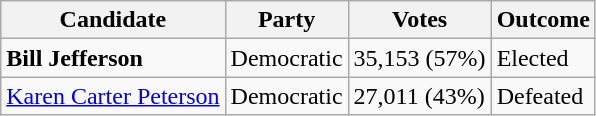<table class="wikitable">
<tr>
<th>Candidate</th>
<th>Party</th>
<th>Votes</th>
<th>Outcome</th>
</tr>
<tr>
<td><strong>Bill Jefferson</strong></td>
<td>Democratic</td>
<td>35,153 (57%)</td>
<td>Elected</td>
</tr>
<tr>
<td><a href='#'>Karen Carter Peterson</a></td>
<td>Democratic</td>
<td>27,011 (43%)</td>
<td>Defeated</td>
</tr>
</table>
